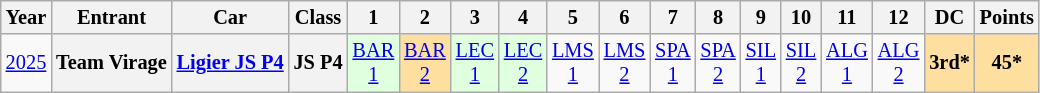<table class="wikitable" style="text-align:center; font-size:85%">
<tr>
<th>Year</th>
<th>Entrant</th>
<th>Car</th>
<th>Class</th>
<th>1</th>
<th>2</th>
<th>3</th>
<th>4</th>
<th>5</th>
<th>6</th>
<th>7</th>
<th>8</th>
<th>9</th>
<th>10</th>
<th>11</th>
<th>12</th>
<th>DC</th>
<th>Points</th>
</tr>
<tr>
<td><a href='#'>2025</a></td>
<th nowrap="">Team Virage</th>
<th><a href='#'>Ligier JS P4</a></th>
<th>JS P4</th>
<td style="background:#DFFFDF;"><a href='#'>BAR<br>1</a><br></td>
<td style="background:#FFDF9F;"><a href='#'>BAR<br>2</a><br></td>
<td style="background:#DFFFDF;"><a href='#'>LEC<br>1</a><br></td>
<td style="background:#DFFFDF;"><a href='#'>LEC<br>2</a><br></td>
<td style="background:#;"><a href='#'>LMS<br>1</a><br></td>
<td style="background:#;"><a href='#'>LMS<br>2</a><br></td>
<td style="background:#;"><a href='#'>SPA<br>1</a><br></td>
<td style="background:#;"><a href='#'>SPA<br>2</a><br></td>
<td style="background:#;"><a href='#'>SIL<br>1</a><br></td>
<td style="background:#;"><a href='#'>SIL<br>2</a><br></td>
<td style="background:#;"><a href='#'>ALG<br>1</a><br></td>
<td style="background:#;"><a href='#'>ALG<br>2</a><br></td>
<th style="background:#FFDF9F;">3rd*</th>
<th style="background:#FFDF9F;">45*</th>
</tr>
</table>
